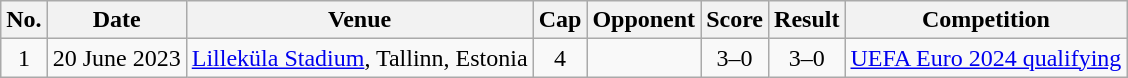<table class="wikitable">
<tr>
<th scope="col">No.</th>
<th scope="col">Date</th>
<th scope="col">Venue</th>
<th scope="col">Cap</th>
<th scope="col">Opponent</th>
<th scope="col">Score</th>
<th scope="col">Result</th>
<th scope="col">Competition</th>
</tr>
<tr>
<td align="center">1</td>
<td>20 June 2023</td>
<td><a href='#'>Lilleküla Stadium</a>, Tallinn, Estonia</td>
<td align="center">4</td>
<td></td>
<td align="center">3–0</td>
<td align="center">3–0</td>
<td><a href='#'>UEFA Euro 2024 qualifying</a></td>
</tr>
</table>
